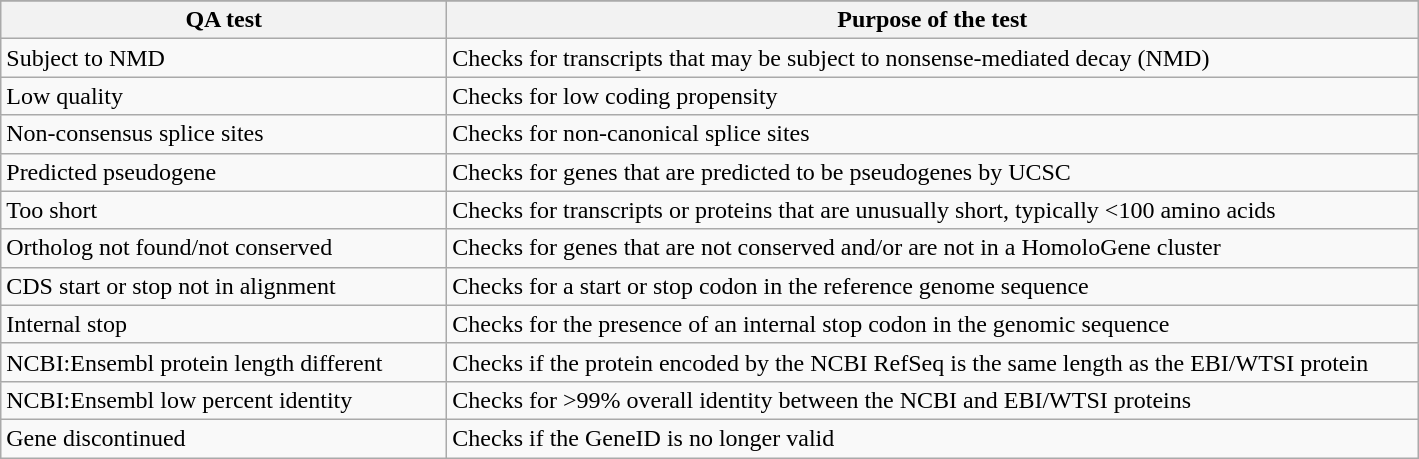<table class="wikitable">
<tr>
</tr>
<tr>
<th scope="col" width="290px">QA test</th>
<th scope="col" width="640px">Purpose of the test</th>
</tr>
<tr>
<td>Subject to NMD</td>
<td>Checks for transcripts that may be subject to nonsense-mediated decay (NMD)</td>
</tr>
<tr>
<td>Low quality</td>
<td>Checks for low coding propensity</td>
</tr>
<tr>
<td>Non-consensus splice sites</td>
<td>Checks for non-canonical splice sites</td>
</tr>
<tr>
<td>Predicted pseudogene</td>
<td>Checks for genes that are predicted to be pseudogenes by UCSC</td>
</tr>
<tr>
<td>Too short</td>
<td>Checks for transcripts or proteins that are unusually short, typically <100 amino acids</td>
</tr>
<tr>
<td>Ortholog not found/not conserved</td>
<td>Checks for genes that are not conserved and/or are not in a HomoloGene cluster</td>
</tr>
<tr>
<td>CDS start or stop not in alignment</td>
<td>Checks for a start or stop codon in the reference genome sequence</td>
</tr>
<tr>
<td>Internal stop</td>
<td>Checks for the presence of an internal stop codon in the genomic sequence</td>
</tr>
<tr>
<td>NCBI:Ensembl protein length different</td>
<td>Checks if the protein encoded by the NCBI RefSeq is the same length as the EBI/WTSI protein</td>
</tr>
<tr>
<td>NCBI:Ensembl low percent identity</td>
<td>Checks for >99% overall identity between the NCBI and EBI/WTSI proteins</td>
</tr>
<tr>
<td>Gene discontinued</td>
<td>Checks if the GeneID is no longer valid</td>
</tr>
</table>
